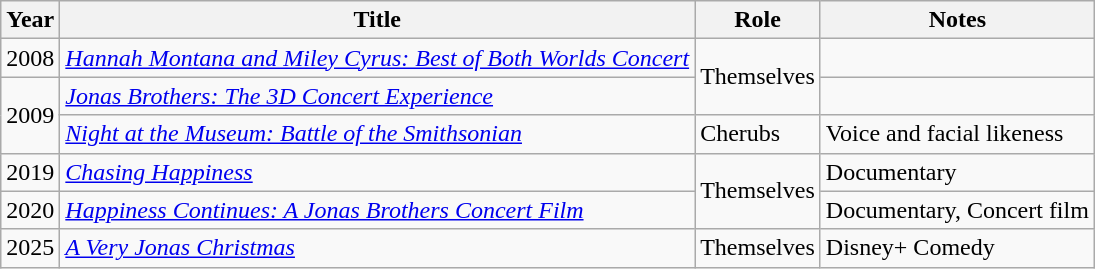<table class="wikitable sortable">
<tr>
<th>Year</th>
<th>Title</th>
<th>Role</th>
<th>Notes</th>
</tr>
<tr>
<td>2008</td>
<td><em><a href='#'>Hannah Montana and Miley Cyrus: Best of Both Worlds Concert</a></em></td>
<td rowspan="2">Themselves</td>
<td></td>
</tr>
<tr>
<td rowspan="2">2009</td>
<td><em><a href='#'>Jonas Brothers: The 3D Concert Experience</a></em></td>
<td></td>
</tr>
<tr>
<td><em><a href='#'>Night at the Museum: Battle of the Smithsonian</a></em></td>
<td>Cherubs</td>
<td>Voice and facial likeness</td>
</tr>
<tr>
<td>2019</td>
<td><em><a href='#'>Chasing Happiness</a></em></td>
<td rowspan="2">Themselves</td>
<td>Documentary</td>
</tr>
<tr>
<td>2020</td>
<td><em><a href='#'>Happiness Continues: A Jonas Brothers Concert Film</a></em></td>
<td>Documentary, Concert film</td>
</tr>
<tr>
<td>2025</td>
<td><em><a href='#'>A Very Jonas Christmas</a></em></td>
<td>Themselves</td>
<td>Disney+ Comedy</td>
</tr>
</table>
